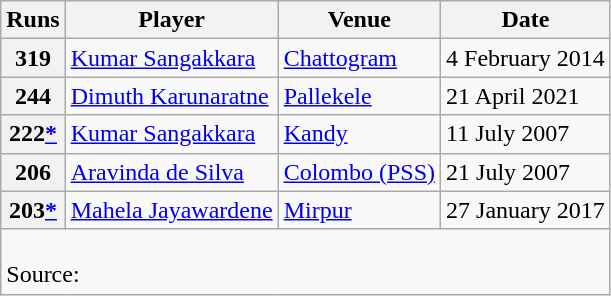<table class="wikitable">
<tr>
<th align="center"><strong>Runs</strong></th>
<th align="center"><strong>Player</strong></th>
<th align="center"><strong>Venue</strong></th>
<th align="center"><strong>Date</strong></th>
</tr>
<tr>
<th>319</th>
<td> <a href='#'>Kumar Sangakkara</a></td>
<td><a href='#'>Chattogram</a></td>
<td>4 February 2014</td>
</tr>
<tr>
<th>244</th>
<td> <a href='#'>Dimuth Karunaratne</a></td>
<td><a href='#'>Pallekele</a></td>
<td>21 April 2021</td>
</tr>
<tr>
<th>222<a href='#'>*</a></th>
<td> <a href='#'>Kumar Sangakkara</a></td>
<td><a href='#'>Kandy</a></td>
<td>11 July 2007</td>
</tr>
<tr>
<th>206</th>
<td> <a href='#'>Aravinda de Silva</a></td>
<td><a href='#'>Colombo (PSS)</a></td>
<td>21 July 2007</td>
</tr>
<tr>
<th>203<a href='#'>*</a></th>
<td> <a href='#'>Mahela Jayawardene</a></td>
<td><a href='#'>Mirpur</a></td>
<td>27 January 2017</td>
</tr>
<tr>
<td colspan="4"><br>Source:</td>
</tr>
</table>
